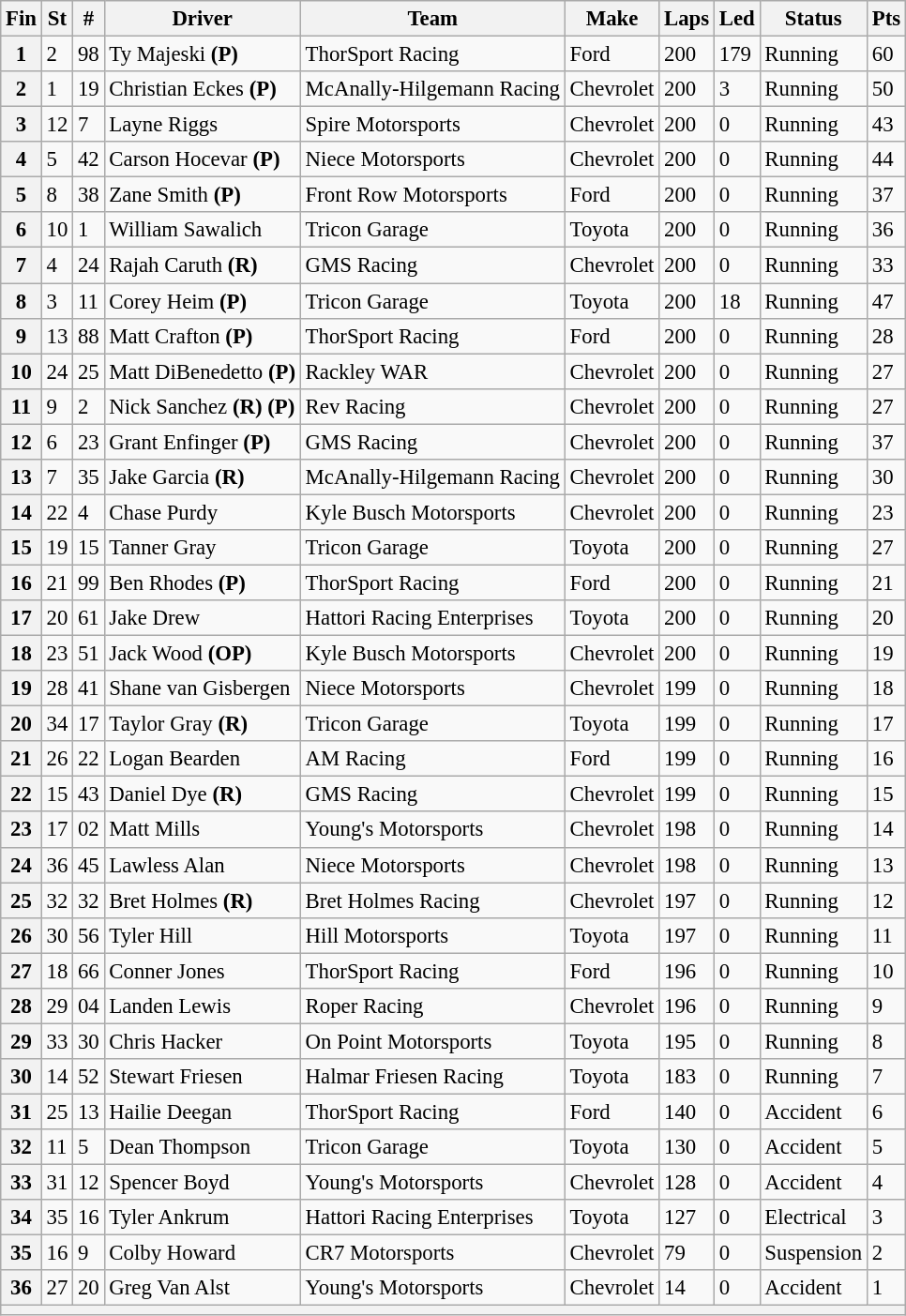<table class="wikitable" style="font-size:95%">
<tr>
<th>Fin</th>
<th>St</th>
<th>#</th>
<th>Driver</th>
<th>Team</th>
<th>Make</th>
<th>Laps</th>
<th>Led</th>
<th>Status</th>
<th>Pts</th>
</tr>
<tr>
<th>1</th>
<td>2</td>
<td>98</td>
<td>Ty Majeski <strong>(P)</strong></td>
<td>ThorSport Racing</td>
<td>Ford</td>
<td>200</td>
<td>179</td>
<td>Running</td>
<td>60</td>
</tr>
<tr>
<th>2</th>
<td>1</td>
<td>19</td>
<td>Christian Eckes <strong>(P)</strong></td>
<td>McAnally-Hilgemann Racing</td>
<td>Chevrolet</td>
<td>200</td>
<td>3</td>
<td>Running</td>
<td>50</td>
</tr>
<tr>
<th>3</th>
<td>12</td>
<td>7</td>
<td>Layne Riggs</td>
<td>Spire Motorsports</td>
<td>Chevrolet</td>
<td>200</td>
<td>0</td>
<td>Running</td>
<td>43</td>
</tr>
<tr>
<th>4</th>
<td>5</td>
<td>42</td>
<td>Carson Hocevar <strong>(P)</strong></td>
<td>Niece Motorsports</td>
<td>Chevrolet</td>
<td>200</td>
<td>0</td>
<td>Running</td>
<td>44</td>
</tr>
<tr>
<th>5</th>
<td>8</td>
<td>38</td>
<td>Zane Smith <strong>(P)</strong></td>
<td>Front Row Motorsports</td>
<td>Ford</td>
<td>200</td>
<td>0</td>
<td>Running</td>
<td>37</td>
</tr>
<tr>
<th>6</th>
<td>10</td>
<td>1</td>
<td>William Sawalich</td>
<td>Tricon Garage</td>
<td>Toyota</td>
<td>200</td>
<td>0</td>
<td>Running</td>
<td>36</td>
</tr>
<tr>
<th>7</th>
<td>4</td>
<td>24</td>
<td>Rajah Caruth <strong>(R)</strong></td>
<td>GMS Racing</td>
<td>Chevrolet</td>
<td>200</td>
<td>0</td>
<td>Running</td>
<td>33</td>
</tr>
<tr>
<th>8</th>
<td>3</td>
<td>11</td>
<td>Corey Heim <strong>(P)</strong></td>
<td>Tricon Garage</td>
<td>Toyota</td>
<td>200</td>
<td>18</td>
<td>Running</td>
<td>47</td>
</tr>
<tr>
<th>9</th>
<td>13</td>
<td>88</td>
<td>Matt Crafton <strong>(P)</strong></td>
<td>ThorSport Racing</td>
<td>Ford</td>
<td>200</td>
<td>0</td>
<td>Running</td>
<td>28</td>
</tr>
<tr>
<th>10</th>
<td>24</td>
<td>25</td>
<td>Matt DiBenedetto <strong>(P)</strong></td>
<td>Rackley WAR</td>
<td>Chevrolet</td>
<td>200</td>
<td>0</td>
<td>Running</td>
<td>27</td>
</tr>
<tr>
<th>11</th>
<td>9</td>
<td>2</td>
<td>Nick Sanchez <strong>(R) (P)</strong></td>
<td>Rev Racing</td>
<td>Chevrolet</td>
<td>200</td>
<td>0</td>
<td>Running</td>
<td>27</td>
</tr>
<tr>
<th>12</th>
<td>6</td>
<td>23</td>
<td>Grant Enfinger <strong>(P)</strong></td>
<td>GMS Racing</td>
<td>Chevrolet</td>
<td>200</td>
<td>0</td>
<td>Running</td>
<td>37</td>
</tr>
<tr>
<th>13</th>
<td>7</td>
<td>35</td>
<td>Jake Garcia <strong>(R)</strong></td>
<td>McAnally-Hilgemann Racing</td>
<td>Chevrolet</td>
<td>200</td>
<td>0</td>
<td>Running</td>
<td>30</td>
</tr>
<tr>
<th>14</th>
<td>22</td>
<td>4</td>
<td>Chase Purdy</td>
<td>Kyle Busch Motorsports</td>
<td>Chevrolet</td>
<td>200</td>
<td>0</td>
<td>Running</td>
<td>23</td>
</tr>
<tr>
<th>15</th>
<td>19</td>
<td>15</td>
<td>Tanner Gray</td>
<td>Tricon Garage</td>
<td>Toyota</td>
<td>200</td>
<td>0</td>
<td>Running</td>
<td>27</td>
</tr>
<tr>
<th>16</th>
<td>21</td>
<td>99</td>
<td>Ben Rhodes <strong>(P)</strong></td>
<td>ThorSport Racing</td>
<td>Ford</td>
<td>200</td>
<td>0</td>
<td>Running</td>
<td>21</td>
</tr>
<tr>
<th>17</th>
<td>20</td>
<td>61</td>
<td>Jake Drew</td>
<td>Hattori Racing Enterprises</td>
<td>Toyota</td>
<td>200</td>
<td>0</td>
<td>Running</td>
<td>20</td>
</tr>
<tr>
<th>18</th>
<td>23</td>
<td>51</td>
<td>Jack Wood <strong>(OP)</strong></td>
<td>Kyle Busch Motorsports</td>
<td>Chevrolet</td>
<td>200</td>
<td>0</td>
<td>Running</td>
<td>19</td>
</tr>
<tr>
<th>19</th>
<td>28</td>
<td>41</td>
<td>Shane van Gisbergen</td>
<td>Niece Motorsports</td>
<td>Chevrolet</td>
<td>199</td>
<td>0</td>
<td>Running</td>
<td>18</td>
</tr>
<tr>
<th>20</th>
<td>34</td>
<td>17</td>
<td>Taylor Gray <strong>(R)</strong></td>
<td>Tricon Garage</td>
<td>Toyota</td>
<td>199</td>
<td>0</td>
<td>Running</td>
<td>17</td>
</tr>
<tr>
<th>21</th>
<td>26</td>
<td>22</td>
<td>Logan Bearden</td>
<td>AM Racing</td>
<td>Ford</td>
<td>199</td>
<td>0</td>
<td>Running</td>
<td>16</td>
</tr>
<tr>
<th>22</th>
<td>15</td>
<td>43</td>
<td>Daniel Dye <strong>(R)</strong></td>
<td>GMS Racing</td>
<td>Chevrolet</td>
<td>199</td>
<td>0</td>
<td>Running</td>
<td>15</td>
</tr>
<tr>
<th>23</th>
<td>17</td>
<td>02</td>
<td>Matt Mills</td>
<td>Young's Motorsports</td>
<td>Chevrolet</td>
<td>198</td>
<td>0</td>
<td>Running</td>
<td>14</td>
</tr>
<tr>
<th>24</th>
<td>36</td>
<td>45</td>
<td>Lawless Alan</td>
<td>Niece Motorsports</td>
<td>Chevrolet</td>
<td>198</td>
<td>0</td>
<td>Running</td>
<td>13</td>
</tr>
<tr>
<th>25</th>
<td>32</td>
<td>32</td>
<td>Bret Holmes <strong>(R)</strong></td>
<td>Bret Holmes Racing</td>
<td>Chevrolet</td>
<td>197</td>
<td>0</td>
<td>Running</td>
<td>12</td>
</tr>
<tr>
<th>26</th>
<td>30</td>
<td>56</td>
<td>Tyler Hill</td>
<td>Hill Motorsports</td>
<td>Toyota</td>
<td>197</td>
<td>0</td>
<td>Running</td>
<td>11</td>
</tr>
<tr>
<th>27</th>
<td>18</td>
<td>66</td>
<td>Conner Jones</td>
<td>ThorSport Racing</td>
<td>Ford</td>
<td>196</td>
<td>0</td>
<td>Running</td>
<td>10</td>
</tr>
<tr>
<th>28</th>
<td>29</td>
<td>04</td>
<td>Landen Lewis</td>
<td>Roper Racing</td>
<td>Chevrolet</td>
<td>196</td>
<td>0</td>
<td>Running</td>
<td>9</td>
</tr>
<tr>
<th>29</th>
<td>33</td>
<td>30</td>
<td>Chris Hacker</td>
<td>On Point Motorsports</td>
<td>Toyota</td>
<td>195</td>
<td>0</td>
<td>Running</td>
<td>8</td>
</tr>
<tr>
<th>30</th>
<td>14</td>
<td>52</td>
<td>Stewart Friesen</td>
<td>Halmar Friesen Racing</td>
<td>Toyota</td>
<td>183</td>
<td>0</td>
<td>Running</td>
<td>7</td>
</tr>
<tr>
<th>31</th>
<td>25</td>
<td>13</td>
<td>Hailie Deegan</td>
<td>ThorSport Racing</td>
<td>Ford</td>
<td>140</td>
<td>0</td>
<td>Accident</td>
<td>6</td>
</tr>
<tr>
<th>32</th>
<td>11</td>
<td>5</td>
<td>Dean Thompson</td>
<td>Tricon Garage</td>
<td>Toyota</td>
<td>130</td>
<td>0</td>
<td>Accident</td>
<td>5</td>
</tr>
<tr>
<th>33</th>
<td>31</td>
<td>12</td>
<td>Spencer Boyd</td>
<td>Young's Motorsports</td>
<td>Chevrolet</td>
<td>128</td>
<td>0</td>
<td>Accident</td>
<td>4</td>
</tr>
<tr>
<th>34</th>
<td>35</td>
<td>16</td>
<td>Tyler Ankrum</td>
<td>Hattori Racing Enterprises</td>
<td>Toyota</td>
<td>127</td>
<td>0</td>
<td>Electrical</td>
<td>3</td>
</tr>
<tr>
<th>35</th>
<td>16</td>
<td>9</td>
<td>Colby Howard</td>
<td>CR7 Motorsports</td>
<td>Chevrolet</td>
<td>79</td>
<td>0</td>
<td>Suspension</td>
<td>2</td>
</tr>
<tr>
<th>36</th>
<td>27</td>
<td>20</td>
<td>Greg Van Alst</td>
<td>Young's Motorsports</td>
<td>Chevrolet</td>
<td>14</td>
<td>0</td>
<td>Accident</td>
<td>1</td>
</tr>
<tr>
<th colspan="10"></th>
</tr>
</table>
